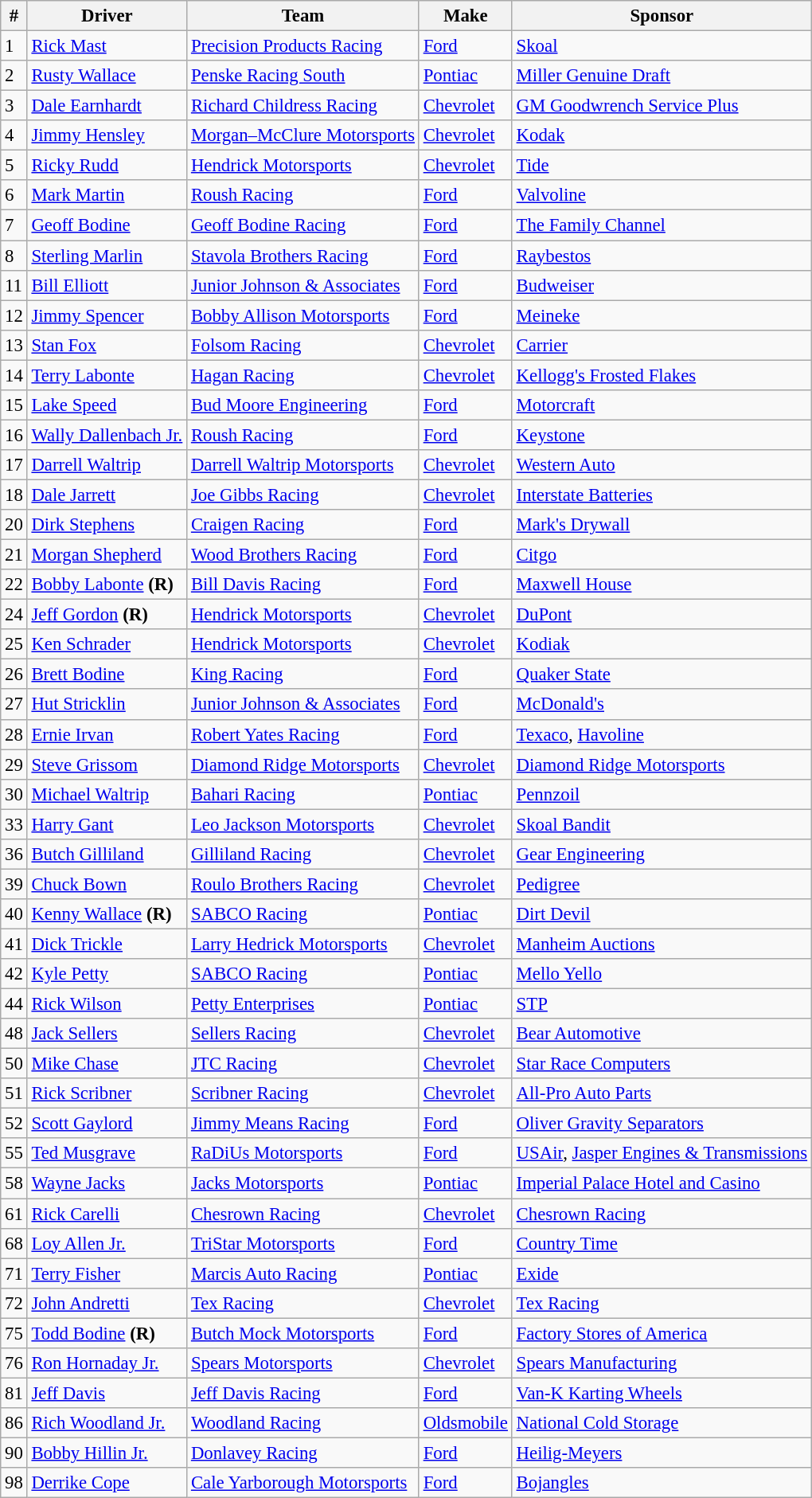<table class="wikitable" style="font-size:95%">
<tr>
<th>#</th>
<th>Driver</th>
<th>Team</th>
<th>Make</th>
<th>Sponsor</th>
</tr>
<tr>
<td>1</td>
<td><a href='#'>Rick Mast</a></td>
<td><a href='#'>Precision Products Racing</a></td>
<td><a href='#'>Ford</a></td>
<td><a href='#'>Skoal</a></td>
</tr>
<tr>
<td>2</td>
<td><a href='#'>Rusty Wallace</a></td>
<td><a href='#'>Penske Racing South</a></td>
<td><a href='#'>Pontiac</a></td>
<td><a href='#'>Miller Genuine Draft</a></td>
</tr>
<tr>
<td>3</td>
<td><a href='#'>Dale Earnhardt</a></td>
<td><a href='#'>Richard Childress Racing</a></td>
<td><a href='#'>Chevrolet</a></td>
<td><a href='#'>GM Goodwrench Service Plus</a></td>
</tr>
<tr>
<td>4</td>
<td><a href='#'>Jimmy Hensley</a></td>
<td><a href='#'>Morgan–McClure Motorsports</a></td>
<td><a href='#'>Chevrolet</a></td>
<td><a href='#'>Kodak</a></td>
</tr>
<tr>
<td>5</td>
<td><a href='#'>Ricky Rudd</a></td>
<td><a href='#'>Hendrick Motorsports</a></td>
<td><a href='#'>Chevrolet</a></td>
<td><a href='#'>Tide</a></td>
</tr>
<tr>
<td>6</td>
<td><a href='#'>Mark Martin</a></td>
<td><a href='#'>Roush Racing</a></td>
<td><a href='#'>Ford</a></td>
<td><a href='#'>Valvoline</a></td>
</tr>
<tr>
<td>7</td>
<td><a href='#'>Geoff Bodine</a></td>
<td><a href='#'>Geoff Bodine Racing</a></td>
<td><a href='#'>Ford</a></td>
<td><a href='#'>The Family Channel</a></td>
</tr>
<tr>
<td>8</td>
<td><a href='#'>Sterling Marlin</a></td>
<td><a href='#'>Stavola Brothers Racing</a></td>
<td><a href='#'>Ford</a></td>
<td><a href='#'>Raybestos</a></td>
</tr>
<tr>
<td>11</td>
<td><a href='#'>Bill Elliott</a></td>
<td><a href='#'>Junior Johnson & Associates</a></td>
<td><a href='#'>Ford</a></td>
<td><a href='#'>Budweiser</a></td>
</tr>
<tr>
<td>12</td>
<td><a href='#'>Jimmy Spencer</a></td>
<td><a href='#'>Bobby Allison Motorsports</a></td>
<td><a href='#'>Ford</a></td>
<td><a href='#'>Meineke</a></td>
</tr>
<tr>
<td>13</td>
<td><a href='#'>Stan Fox</a></td>
<td><a href='#'>Folsom Racing</a></td>
<td><a href='#'>Chevrolet</a></td>
<td><a href='#'>Carrier</a></td>
</tr>
<tr>
<td>14</td>
<td><a href='#'>Terry Labonte</a></td>
<td><a href='#'>Hagan Racing</a></td>
<td><a href='#'>Chevrolet</a></td>
<td><a href='#'>Kellogg's Frosted Flakes</a></td>
</tr>
<tr>
<td>15</td>
<td><a href='#'>Lake Speed</a></td>
<td><a href='#'>Bud Moore Engineering</a></td>
<td><a href='#'>Ford</a></td>
<td><a href='#'>Motorcraft</a></td>
</tr>
<tr>
<td>16</td>
<td><a href='#'>Wally Dallenbach Jr.</a></td>
<td><a href='#'>Roush Racing</a></td>
<td><a href='#'>Ford</a></td>
<td><a href='#'>Keystone</a></td>
</tr>
<tr>
<td>17</td>
<td><a href='#'>Darrell Waltrip</a></td>
<td><a href='#'>Darrell Waltrip Motorsports</a></td>
<td><a href='#'>Chevrolet</a></td>
<td><a href='#'>Western Auto</a></td>
</tr>
<tr>
<td>18</td>
<td><a href='#'>Dale Jarrett</a></td>
<td><a href='#'>Joe Gibbs Racing</a></td>
<td><a href='#'>Chevrolet</a></td>
<td><a href='#'>Interstate Batteries</a></td>
</tr>
<tr>
<td>20</td>
<td><a href='#'>Dirk Stephens</a></td>
<td><a href='#'>Craigen Racing</a></td>
<td><a href='#'>Ford</a></td>
<td><a href='#'>Mark's Drywall</a></td>
</tr>
<tr>
<td>21</td>
<td><a href='#'>Morgan Shepherd</a></td>
<td><a href='#'>Wood Brothers Racing</a></td>
<td><a href='#'>Ford</a></td>
<td><a href='#'>Citgo</a></td>
</tr>
<tr>
<td>22</td>
<td><a href='#'>Bobby Labonte</a> <strong>(R)</strong></td>
<td><a href='#'>Bill Davis Racing</a></td>
<td><a href='#'>Ford</a></td>
<td><a href='#'>Maxwell House</a></td>
</tr>
<tr>
<td>24</td>
<td><a href='#'>Jeff Gordon</a> <strong>(R)</strong></td>
<td><a href='#'>Hendrick Motorsports</a></td>
<td><a href='#'>Chevrolet</a></td>
<td><a href='#'>DuPont</a></td>
</tr>
<tr>
<td>25</td>
<td><a href='#'>Ken Schrader</a></td>
<td><a href='#'>Hendrick Motorsports</a></td>
<td><a href='#'>Chevrolet</a></td>
<td><a href='#'>Kodiak</a></td>
</tr>
<tr>
<td>26</td>
<td><a href='#'>Brett Bodine</a></td>
<td><a href='#'>King Racing</a></td>
<td><a href='#'>Ford</a></td>
<td><a href='#'>Quaker State</a></td>
</tr>
<tr>
<td>27</td>
<td><a href='#'>Hut Stricklin</a></td>
<td><a href='#'>Junior Johnson & Associates</a></td>
<td><a href='#'>Ford</a></td>
<td><a href='#'>McDonald's</a></td>
</tr>
<tr>
<td>28</td>
<td><a href='#'>Ernie Irvan</a></td>
<td><a href='#'>Robert Yates Racing</a></td>
<td><a href='#'>Ford</a></td>
<td><a href='#'>Texaco</a>, <a href='#'>Havoline</a></td>
</tr>
<tr>
<td>29</td>
<td><a href='#'>Steve Grissom</a></td>
<td><a href='#'>Diamond Ridge Motorsports</a></td>
<td><a href='#'>Chevrolet</a></td>
<td><a href='#'>Diamond Ridge Motorsports</a></td>
</tr>
<tr>
<td>30</td>
<td><a href='#'>Michael Waltrip</a></td>
<td><a href='#'>Bahari Racing</a></td>
<td><a href='#'>Pontiac</a></td>
<td><a href='#'>Pennzoil</a></td>
</tr>
<tr>
<td>33</td>
<td><a href='#'>Harry Gant</a></td>
<td><a href='#'>Leo Jackson Motorsports</a></td>
<td><a href='#'>Chevrolet</a></td>
<td><a href='#'>Skoal Bandit</a></td>
</tr>
<tr>
<td>36</td>
<td><a href='#'>Butch Gilliland</a></td>
<td><a href='#'>Gilliland Racing</a></td>
<td><a href='#'>Chevrolet</a></td>
<td><a href='#'>Gear Engineering</a></td>
</tr>
<tr>
<td>39</td>
<td><a href='#'>Chuck Bown</a></td>
<td><a href='#'>Roulo Brothers Racing</a></td>
<td><a href='#'>Chevrolet</a></td>
<td><a href='#'>Pedigree</a></td>
</tr>
<tr>
<td>40</td>
<td><a href='#'>Kenny Wallace</a> <strong>(R)</strong></td>
<td><a href='#'>SABCO Racing</a></td>
<td><a href='#'>Pontiac</a></td>
<td><a href='#'>Dirt Devil</a></td>
</tr>
<tr>
<td>41</td>
<td><a href='#'>Dick Trickle</a></td>
<td><a href='#'>Larry Hedrick Motorsports</a></td>
<td><a href='#'>Chevrolet</a></td>
<td><a href='#'>Manheim Auctions</a></td>
</tr>
<tr>
<td>42</td>
<td><a href='#'>Kyle Petty</a></td>
<td><a href='#'>SABCO Racing</a></td>
<td><a href='#'>Pontiac</a></td>
<td><a href='#'>Mello Yello</a></td>
</tr>
<tr>
<td>44</td>
<td><a href='#'>Rick Wilson</a></td>
<td><a href='#'>Petty Enterprises</a></td>
<td><a href='#'>Pontiac</a></td>
<td><a href='#'>STP</a></td>
</tr>
<tr>
<td>48</td>
<td><a href='#'>Jack Sellers</a></td>
<td><a href='#'>Sellers Racing</a></td>
<td><a href='#'>Chevrolet</a></td>
<td><a href='#'>Bear Automotive</a></td>
</tr>
<tr>
<td>50</td>
<td><a href='#'>Mike Chase</a></td>
<td><a href='#'>JTC Racing</a></td>
<td><a href='#'>Chevrolet</a></td>
<td><a href='#'>Star Race Computers</a></td>
</tr>
<tr>
<td>51</td>
<td><a href='#'>Rick Scribner</a></td>
<td><a href='#'>Scribner Racing</a></td>
<td><a href='#'>Chevrolet</a></td>
<td><a href='#'>All-Pro Auto Parts</a></td>
</tr>
<tr>
<td>52</td>
<td><a href='#'>Scott Gaylord</a></td>
<td><a href='#'>Jimmy Means Racing</a></td>
<td><a href='#'>Ford</a></td>
<td><a href='#'>Oliver Gravity Separators</a></td>
</tr>
<tr>
<td>55</td>
<td><a href='#'>Ted Musgrave</a></td>
<td><a href='#'>RaDiUs Motorsports</a></td>
<td><a href='#'>Ford</a></td>
<td><a href='#'>USAir</a>, <a href='#'>Jasper Engines & Transmissions</a></td>
</tr>
<tr>
<td>58</td>
<td><a href='#'>Wayne Jacks</a></td>
<td><a href='#'>Jacks Motorsports</a></td>
<td><a href='#'>Pontiac</a></td>
<td><a href='#'>Imperial Palace Hotel and Casino</a></td>
</tr>
<tr>
<td>61</td>
<td><a href='#'>Rick Carelli</a></td>
<td><a href='#'>Chesrown Racing</a></td>
<td><a href='#'>Chevrolet</a></td>
<td><a href='#'>Chesrown Racing</a></td>
</tr>
<tr>
<td>68</td>
<td><a href='#'>Loy Allen Jr.</a></td>
<td><a href='#'>TriStar Motorsports</a></td>
<td><a href='#'>Ford</a></td>
<td><a href='#'>Country Time</a></td>
</tr>
<tr>
<td>71</td>
<td><a href='#'>Terry Fisher</a></td>
<td><a href='#'>Marcis Auto Racing</a></td>
<td><a href='#'>Pontiac</a></td>
<td><a href='#'>Exide</a></td>
</tr>
<tr>
<td>72</td>
<td><a href='#'>John Andretti</a></td>
<td><a href='#'>Tex Racing</a></td>
<td><a href='#'>Chevrolet</a></td>
<td><a href='#'>Tex Racing</a></td>
</tr>
<tr>
<td>75</td>
<td><a href='#'>Todd Bodine</a> <strong>(R)</strong></td>
<td><a href='#'>Butch Mock Motorsports</a></td>
<td><a href='#'>Ford</a></td>
<td><a href='#'>Factory Stores of America</a></td>
</tr>
<tr>
<td>76</td>
<td><a href='#'>Ron Hornaday Jr.</a></td>
<td><a href='#'>Spears Motorsports</a></td>
<td><a href='#'>Chevrolet</a></td>
<td><a href='#'>Spears Manufacturing</a></td>
</tr>
<tr>
<td>81</td>
<td><a href='#'>Jeff Davis</a></td>
<td><a href='#'>Jeff Davis Racing</a></td>
<td><a href='#'>Ford</a></td>
<td><a href='#'>Van-K Karting Wheels</a></td>
</tr>
<tr>
<td>86</td>
<td><a href='#'>Rich Woodland Jr.</a></td>
<td><a href='#'>Woodland Racing</a></td>
<td><a href='#'>Oldsmobile</a></td>
<td><a href='#'>National Cold Storage</a></td>
</tr>
<tr>
<td>90</td>
<td><a href='#'>Bobby Hillin Jr.</a></td>
<td><a href='#'>Donlavey Racing</a></td>
<td><a href='#'>Ford</a></td>
<td><a href='#'>Heilig-Meyers</a></td>
</tr>
<tr>
<td>98</td>
<td><a href='#'>Derrike Cope</a></td>
<td><a href='#'>Cale Yarborough Motorsports</a></td>
<td><a href='#'>Ford</a></td>
<td><a href='#'>Bojangles</a></td>
</tr>
</table>
